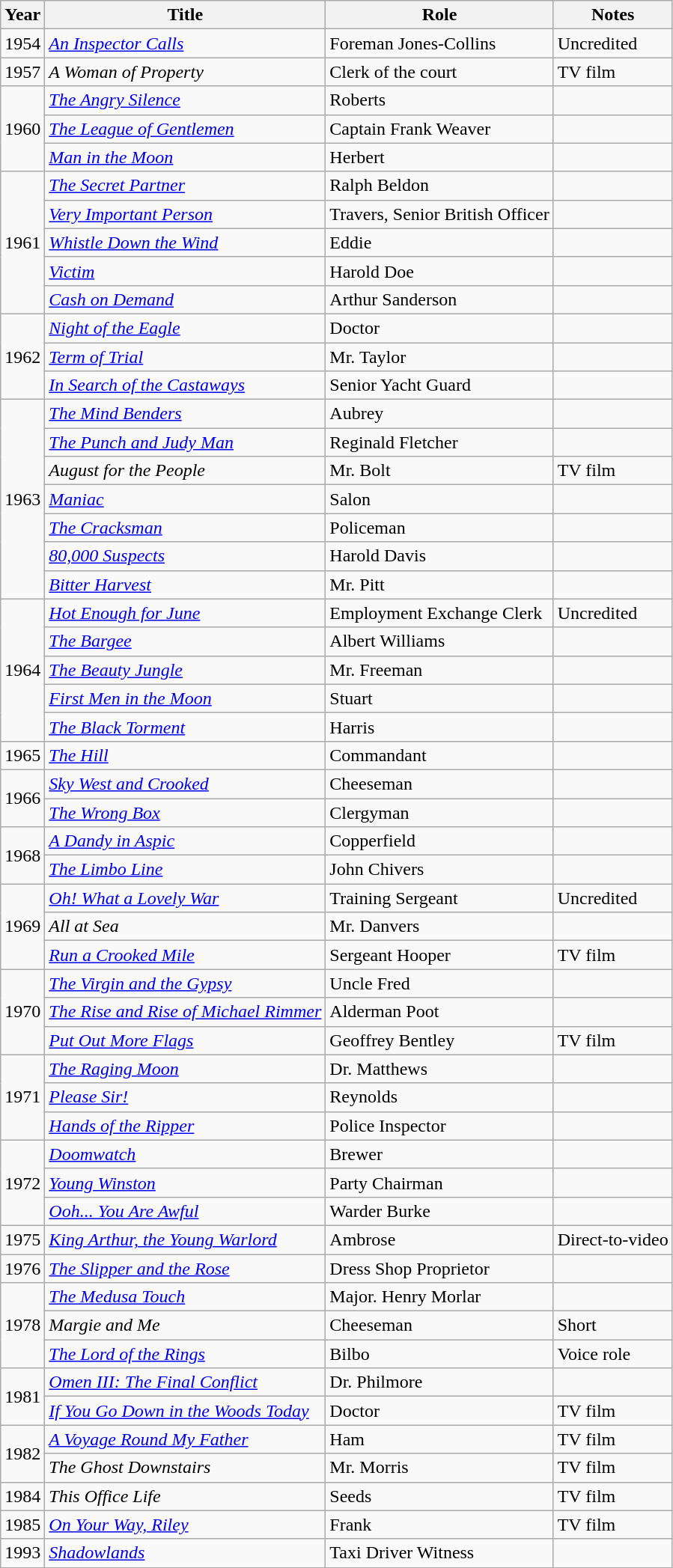<table class="wikitable">
<tr>
<th>Year</th>
<th>Title</th>
<th>Role</th>
<th>Notes</th>
</tr>
<tr>
<td>1954</td>
<td><em><a href='#'>An Inspector Calls</a></em></td>
<td>Foreman Jones-Collins</td>
<td>Uncredited</td>
</tr>
<tr>
<td>1957</td>
<td><em>A Woman of Property</em></td>
<td>Clerk of the court</td>
<td>TV film</td>
</tr>
<tr>
<td rowspan="3">1960</td>
<td><em><a href='#'>The Angry Silence</a></em></td>
<td>Roberts</td>
<td></td>
</tr>
<tr>
<td><em><a href='#'>The League of Gentlemen</a></em></td>
<td>Captain Frank Weaver</td>
<td></td>
</tr>
<tr>
<td><em><a href='#'>Man in the Moon</a></em></td>
<td>Herbert</td>
<td></td>
</tr>
<tr>
<td rowspan="5">1961</td>
<td><em><a href='#'>The Secret Partner</a></em></td>
<td>Ralph Beldon</td>
<td></td>
</tr>
<tr>
<td><em><a href='#'>Very Important Person</a></em></td>
<td>Travers, Senior British Officer</td>
<td></td>
</tr>
<tr>
<td><em><a href='#'>Whistle Down the Wind</a></em></td>
<td>Eddie</td>
<td></td>
</tr>
<tr>
<td><em><a href='#'>Victim</a></em></td>
<td>Harold Doe</td>
<td></td>
</tr>
<tr>
<td><em><a href='#'>Cash on Demand</a></em></td>
<td>Arthur Sanderson</td>
<td></td>
</tr>
<tr>
<td rowspan="3">1962</td>
<td><em><a href='#'>Night of the Eagle</a></em></td>
<td>Doctor</td>
<td></td>
</tr>
<tr>
<td><em><a href='#'>Term of Trial</a></em></td>
<td>Mr. Taylor</td>
<td></td>
</tr>
<tr>
<td><em><a href='#'>In Search of the Castaways</a></em></td>
<td>Senior Yacht Guard</td>
<td></td>
</tr>
<tr>
<td rowspan="7">1963</td>
<td><em><a href='#'>The Mind Benders</a></em></td>
<td>Aubrey</td>
<td></td>
</tr>
<tr>
<td><em><a href='#'>The Punch and Judy Man</a></em></td>
<td>Reginald Fletcher</td>
<td></td>
</tr>
<tr>
<td><em>August for the People</em></td>
<td>Mr. Bolt</td>
<td>TV film</td>
</tr>
<tr>
<td><em><a href='#'>Maniac</a></em></td>
<td>Salon</td>
<td></td>
</tr>
<tr>
<td><em><a href='#'>The Cracksman</a></em></td>
<td>Policeman</td>
<td></td>
</tr>
<tr>
<td><em><a href='#'>80,000 Suspects</a></em></td>
<td>Harold Davis</td>
<td></td>
</tr>
<tr>
<td><em><a href='#'>Bitter Harvest</a></em></td>
<td>Mr. Pitt</td>
<td></td>
</tr>
<tr>
<td rowspan="5">1964</td>
<td><em><a href='#'>Hot Enough for June</a></em></td>
<td>Employment Exchange Clerk</td>
<td>Uncredited</td>
</tr>
<tr>
<td><em><a href='#'>The Bargee</a></em></td>
<td>Albert Williams</td>
<td></td>
</tr>
<tr>
<td><em><a href='#'>The Beauty Jungle</a></em></td>
<td>Mr. Freeman</td>
<td></td>
</tr>
<tr>
<td><em><a href='#'>First Men in the Moon</a></em></td>
<td>Stuart</td>
<td></td>
</tr>
<tr>
<td><em><a href='#'>The Black Torment</a></em></td>
<td>Harris</td>
<td></td>
</tr>
<tr>
<td>1965</td>
<td><em><a href='#'>The Hill</a></em></td>
<td>Commandant</td>
<td></td>
</tr>
<tr>
<td rowspan="2">1966</td>
<td><em><a href='#'>Sky West and Crooked</a></em></td>
<td>Cheeseman</td>
<td></td>
</tr>
<tr>
<td><em><a href='#'>The Wrong Box</a></em></td>
<td>Clergyman</td>
<td></td>
</tr>
<tr>
<td rowspan="2">1968</td>
<td><em><a href='#'>A Dandy in Aspic</a></em></td>
<td>Copperfield</td>
<td></td>
</tr>
<tr>
<td><em><a href='#'>The Limbo Line</a></em></td>
<td>John Chivers</td>
<td></td>
</tr>
<tr>
<td rowspan="3">1969</td>
<td><em><a href='#'>Oh! What a Lovely War</a></em></td>
<td>Training Sergeant</td>
<td>Uncredited</td>
</tr>
<tr>
<td><em>All at Sea</em></td>
<td>Mr. Danvers</td>
<td></td>
</tr>
<tr>
<td><em><a href='#'>Run a Crooked Mile</a></em></td>
<td>Sergeant Hooper</td>
<td>TV film</td>
</tr>
<tr>
<td rowspan="3">1970</td>
<td><em><a href='#'>The Virgin and the Gypsy</a></em></td>
<td>Uncle Fred</td>
<td></td>
</tr>
<tr>
<td><em><a href='#'>The Rise and Rise of Michael Rimmer</a></em></td>
<td>Alderman Poot</td>
<td></td>
</tr>
<tr>
<td><em><a href='#'>Put Out More Flags</a></em></td>
<td>Geoffrey Bentley</td>
<td>TV film</td>
</tr>
<tr>
<td rowspan="3">1971</td>
<td><em><a href='#'>The Raging Moon</a></em></td>
<td>Dr. Matthews</td>
<td></td>
</tr>
<tr>
<td><em><a href='#'>Please Sir!</a></em></td>
<td>Reynolds</td>
<td></td>
</tr>
<tr>
<td><em><a href='#'>Hands of the Ripper</a></em></td>
<td>Police Inspector</td>
<td></td>
</tr>
<tr>
<td rowspan="3">1972</td>
<td><em><a href='#'>Doomwatch</a></em></td>
<td>Brewer</td>
<td></td>
</tr>
<tr>
<td><em><a href='#'>Young Winston</a></em></td>
<td>Party Chairman</td>
<td></td>
</tr>
<tr>
<td><em><a href='#'>Ooh... You Are Awful</a></em></td>
<td>Warder Burke</td>
<td></td>
</tr>
<tr>
<td>1975</td>
<td><em><a href='#'>King Arthur, the Young Warlord</a></em></td>
<td>Ambrose</td>
<td>Direct-to-video</td>
</tr>
<tr>
<td>1976</td>
<td><em><a href='#'>The Slipper and the Rose</a></em></td>
<td>Dress Shop Proprietor</td>
<td></td>
</tr>
<tr>
<td rowspan="3">1978</td>
<td><em><a href='#'>The Medusa Touch</a></em></td>
<td>Major. Henry Morlar</td>
<td></td>
</tr>
<tr>
<td><em>Margie and Me</em></td>
<td>Cheeseman</td>
<td>Short</td>
</tr>
<tr>
<td><em><a href='#'>The Lord of the Rings</a></em></td>
<td>Bilbo</td>
<td>Voice role</td>
</tr>
<tr>
<td rowspan="2">1981</td>
<td><em><a href='#'>Omen III: The Final Conflict</a></em></td>
<td>Dr. Philmore</td>
<td></td>
</tr>
<tr>
<td><em><a href='#'>If You Go Down in the Woods Today</a></em></td>
<td>Doctor</td>
<td>TV film</td>
</tr>
<tr>
<td rowspan="2">1982</td>
<td><em><a href='#'>A Voyage Round My Father</a></em></td>
<td>Ham</td>
<td>TV film</td>
</tr>
<tr>
<td><em>The Ghost Downstairs</em></td>
<td>Mr. Morris</td>
<td>TV film</td>
</tr>
<tr>
<td>1984</td>
<td><em>This Office Life</em></td>
<td>Seeds</td>
<td>TV film</td>
</tr>
<tr>
<td>1985</td>
<td><em><a href='#'>On Your Way, Riley</a></em></td>
<td>Frank</td>
<td>TV film</td>
</tr>
<tr>
<td>1993</td>
<td><em><a href='#'>Shadowlands</a></em></td>
<td>Taxi Driver Witness</td>
<td></td>
</tr>
</table>
